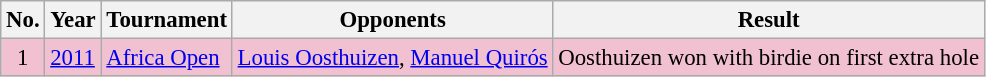<table class="wikitable" style="font-size:95%;">
<tr>
<th>No.</th>
<th>Year</th>
<th>Tournament</th>
<th>Opponents</th>
<th>Result</th>
</tr>
<tr style="background:#F2C1D1;">
<td align=center>1</td>
<td><a href='#'>2011</a></td>
<td><a href='#'>Africa Open</a></td>
<td> <a href='#'>Louis Oosthuizen</a>,  <a href='#'>Manuel Quirós</a></td>
<td>Oosthuizen won with birdie on first extra hole</td>
</tr>
</table>
